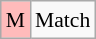<table class="wikitable" style="margin:0.5em auto; font-size:90%; line-height:1.25em;">
<tr style="text-align:center;">
<td bgcolor="#FFBBBB" align=center>M</td>
<td>Match</td>
</tr>
</table>
